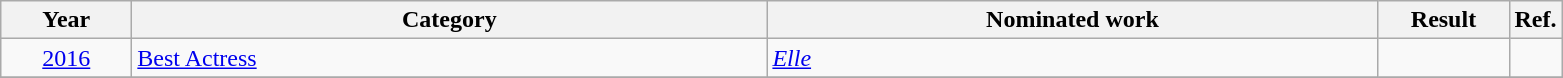<table class=wikitable>
<tr>
<th scope="col" style="width:5em;">Year</th>
<th scope="col" style="width:26em;">Category</th>
<th scope="col" style="width:25em;">Nominated work</th>
<th scope="col" style="width:5em;">Result</th>
<th>Ref.</th>
</tr>
<tr>
<td style="text-align:center;"><a href='#'>2016</a></td>
<td><a href='#'>Best Actress</a></td>
<td><em><a href='#'>Elle</a></em></td>
<td></td>
<td style="text-align:center;"></td>
</tr>
<tr>
</tr>
</table>
